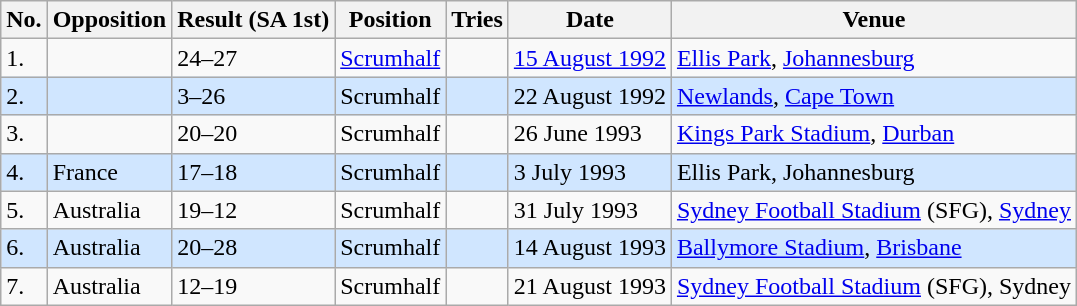<table class="wikitable unsortable">
<tr>
<th>No.</th>
<th>Opposition</th>
<th>Result (SA 1st)</th>
<th>Position</th>
<th>Tries</th>
<th>Date</th>
<th>Venue</th>
</tr>
<tr>
<td>1.</td>
<td></td>
<td>24–27</td>
<td><a href='#'>Scrumhalf</a></td>
<td></td>
<td><a href='#'>15 August 1992</a></td>
<td><a href='#'>Ellis Park</a>, <a href='#'>Johannesburg</a></td>
</tr>
<tr style="background: #D0E6FF;">
<td>2.</td>
<td></td>
<td>3–26</td>
<td>Scrumhalf</td>
<td></td>
<td>22 August 1992</td>
<td><a href='#'>Newlands</a>, <a href='#'>Cape Town</a></td>
</tr>
<tr>
<td>3.</td>
<td></td>
<td>20–20</td>
<td>Scrumhalf</td>
<td></td>
<td>26 June 1993</td>
<td><a href='#'>Kings Park Stadium</a>, <a href='#'>Durban</a></td>
</tr>
<tr style="background: #D0E6FF;">
<td>4.</td>
<td> France</td>
<td>17–18</td>
<td>Scrumhalf</td>
<td></td>
<td>3 July 1993</td>
<td>Ellis Park, Johannesburg</td>
</tr>
<tr>
<td>5.</td>
<td> Australia</td>
<td>19–12</td>
<td>Scrumhalf</td>
<td></td>
<td>31 July 1993</td>
<td><a href='#'>Sydney Football Stadium</a> (SFG), <a href='#'>Sydney</a></td>
</tr>
<tr style="background: #D0E6FF;">
<td>6.</td>
<td> Australia</td>
<td>20–28</td>
<td>Scrumhalf</td>
<td></td>
<td>14 August 1993</td>
<td><a href='#'>Ballymore Stadium</a>, <a href='#'>Brisbane</a></td>
</tr>
<tr>
<td>7.</td>
<td> Australia</td>
<td>12–19</td>
<td>Scrumhalf</td>
<td></td>
<td>21 August 1993</td>
<td><a href='#'>Sydney Football Stadium</a> (SFG), Sydney</td>
</tr>
</table>
